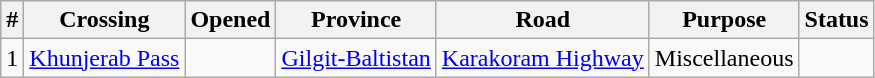<table class="wikitable sortable">
<tr>
<th>#</th>
<th>Crossing</th>
<th>Opened</th>
<th>Province</th>
<th>Road</th>
<th>Purpose</th>
<th>Status</th>
</tr>
<tr>
<td>1</td>
<td><a href='#'>Khunjerab Pass</a></td>
<td></td>
<td> <a href='#'>Gilgit-Baltistan</a></td>
<td><a href='#'>Karakoram Highway</a></td>
<td>Miscellaneous</td>
<td></td>
</tr>
</table>
